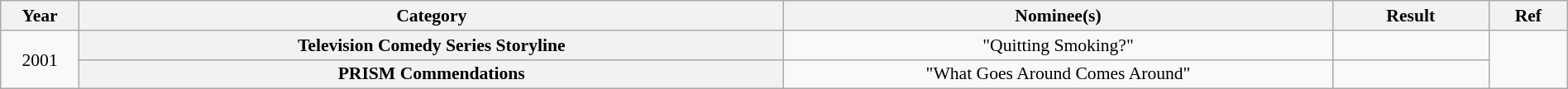<table class="wikitable plainrowheaders" style="font-size: 90%; text-align:center" width=100%>
<tr>
<th scope="col" width="5%">Year</th>
<th scope="col" width="45%">Category</th>
<th scope="col" width="35%">Nominee(s)</th>
<th scope="col" width="10%">Result</th>
<th scope="col" width="5%">Ref</th>
</tr>
<tr>
<td rowspan=2>2001</td>
<th scope="row" style="text-align:center">Television Comedy Series Storyline</th>
<td>"Quitting Smoking?"</td>
<td></td>
<td rowspan=2></td>
</tr>
<tr>
<th scope="row" style="text-align:center">PRISM Commendations</th>
<td>"What Goes Around Comes Around"</td>
<td></td>
</tr>
</table>
